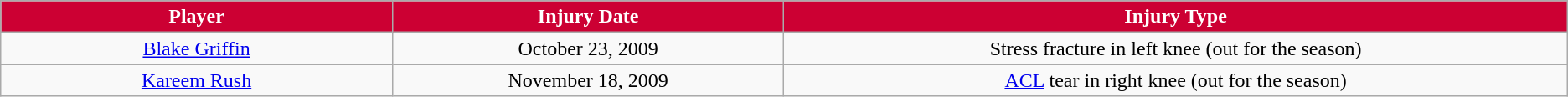<table class="wikitable sortable sortable">
<tr>
<th style="background:#CC0033; color:white" width="10%">Player</th>
<th style="background:#CC0033; color:white" width="10%">Injury Date</th>
<th style="background:#CC0033; color:white" width="20%">Injury Type</th>
</tr>
<tr style="text-align: center">
<td><a href='#'>Blake Griffin</a></td>
<td>October 23, 2009</td>
<td>Stress fracture in left knee (out for the season)</td>
</tr>
<tr style="text-align: center">
<td><a href='#'>Kareem Rush</a></td>
<td>November 18, 2009</td>
<td><a href='#'>ACL</a> tear in right knee (out for the season)</td>
</tr>
</table>
